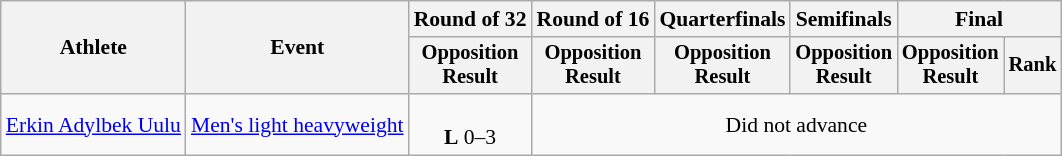<table class="wikitable" style="font-size:90%">
<tr>
<th rowspan=2>Athlete</th>
<th rowspan=2>Event</th>
<th>Round of 32</th>
<th>Round of 16</th>
<th>Quarterfinals</th>
<th>Semifinals</th>
<th colspan=2>Final</th>
</tr>
<tr style="font-size:95%">
<th>Opposition<br>Result</th>
<th>Opposition<br>Result</th>
<th>Opposition<br>Result</th>
<th>Opposition<br>Result</th>
<th>Opposition<br>Result</th>
<th>Rank</th>
</tr>
<tr align=center>
<td align=left><a href='#'>Erkin Adylbek Uulu</a></td>
<td align=left><a href='#'>Men's light heavyweight</a></td>
<td><br><strong>L</strong> 0–3</td>
<td colspan=5>Did not advance</td>
</tr>
</table>
